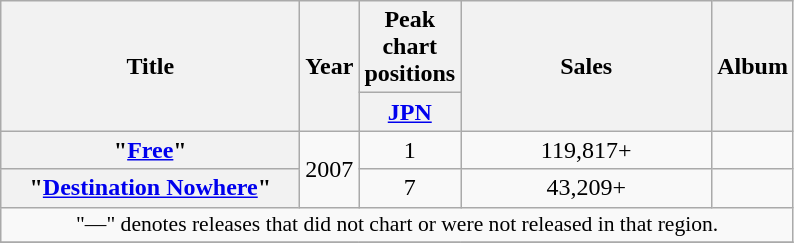<table class="wikitable plainrowheaders" style="text-align:center;">
<tr>
<th rowspan="2" style="width:12em;">Title</th>
<th rowspan="2">Year</th>
<th colspan="1">Peak chart positions</th>
<th rowspan="2" style="width:10em;">Sales</th>
<th rowspan="2">Album</th>
</tr>
<tr>
<th width="30"><a href='#'>JPN</a></th>
</tr>
<tr>
<th scope="row">"<a href='#'>Free</a>"</th>
<td rowspan="2">2007</td>
<td>1</td>
<td>119,817+</td>
<td></td>
</tr>
<tr>
<th scope="row">"<a href='#'>Destination Nowhere</a>"</th>
<td>7</td>
<td>43,209+</td>
<td></td>
</tr>
<tr>
<td colspan="5" style="font-size:90%;">"—" denotes releases that did not chart or were not released in that region.</td>
</tr>
<tr>
</tr>
</table>
